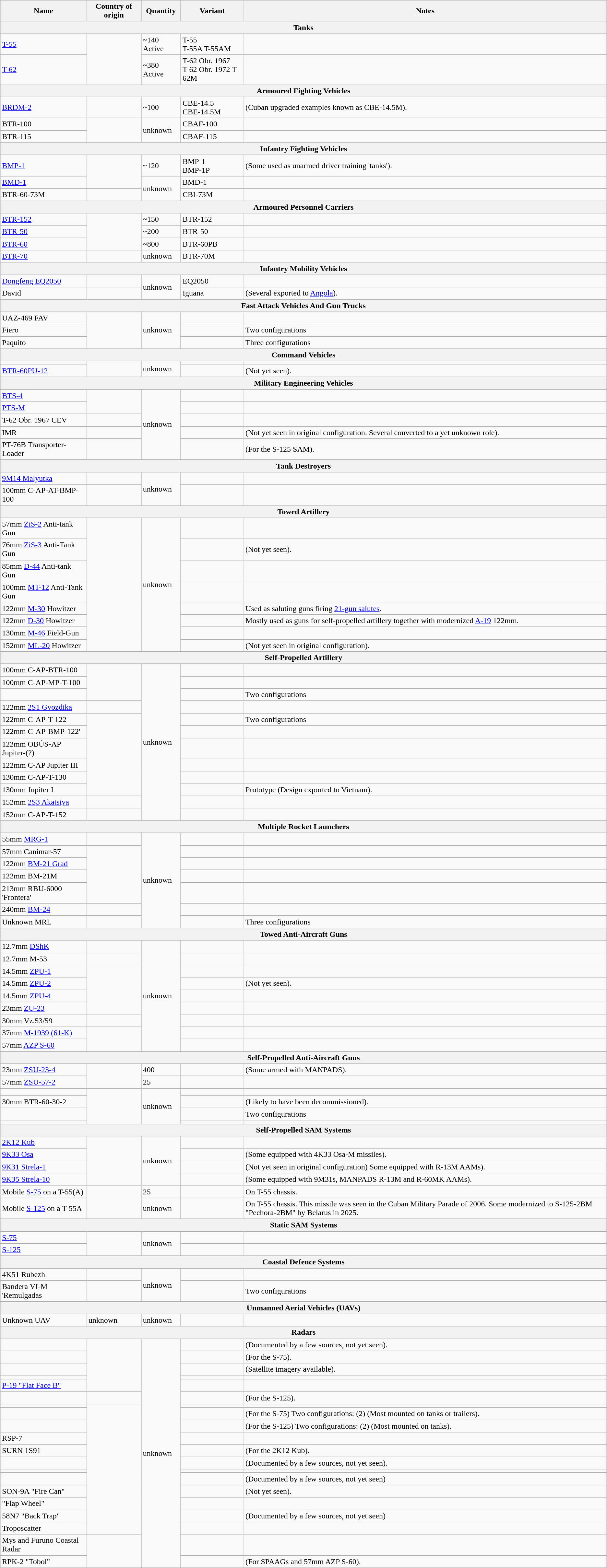<table class="wikitable sortable">
<tr>
<th scope="col">Name</th>
<th scope="col">Country of origin</th>
<th scope="col">Quantity</th>
<th>Variant</th>
<th scope="col">Notes</th>
</tr>
<tr>
<th colspan="5">Tanks</th>
</tr>
<tr>
<td><a href='#'>T-55</a></td>
<td rowspan="2"></td>
<td>~140 Active</td>
<td>T-55<br>T-55A
T-55AM</td>
<td></td>
</tr>
<tr>
<td><a href='#'>T-62</a></td>
<td>~380 Active</td>
<td>T-62 Obr. 1967<br>T-62 Obr. 1972
T-62M</td>
<td></td>
</tr>
<tr>
<th colspan="5">Armoured Fighting Vehicles</th>
</tr>
<tr>
<td><a href='#'>BRDM-2</a></td>
<td></td>
<td>~100</td>
<td>CBE-14.5<br>CBE-14.5M</td>
<td>(Cuban upgraded examples known as CBE-14.5M).</td>
</tr>
<tr>
<td>BTR-100</td>
<td rowspan="2"></td>
<td rowspan="2">unknown</td>
<td>CBAF-100</td>
<td></td>
</tr>
<tr>
<td>BTR-115</td>
<td>CBAF-115</td>
<td></td>
</tr>
<tr>
<th colspan="5">Infantry Fighting Vehicles</th>
</tr>
<tr>
<td><a href='#'>BMP-1</a></td>
<td rowspan="2"></td>
<td>~120</td>
<td>BMP-1<br>BMP-1P</td>
<td>(Some used as unarmed driver training 'tanks').</td>
</tr>
<tr>
<td><a href='#'>BMD-1</a></td>
<td rowspan="2">unknown</td>
<td>BMD-1</td>
<td></td>
</tr>
<tr>
<td>BTR-60-73M</td>
<td></td>
<td>CBI-73M</td>
<td></td>
</tr>
<tr>
<th colspan="5">Armoured Personnel Carriers</th>
</tr>
<tr>
<td><a href='#'>BTR-152</a></td>
<td rowspan="3"></td>
<td>~150</td>
<td>BTR-152</td>
<td></td>
</tr>
<tr>
<td><a href='#'>BTR-50</a></td>
<td>~200</td>
<td>BTR-50</td>
<td></td>
</tr>
<tr>
<td><a href='#'>BTR-60</a></td>
<td>~800</td>
<td>BTR-60PB</td>
<td></td>
</tr>
<tr>
<td><a href='#'>BTR-70</a></td>
<td></td>
<td>unknown</td>
<td>BTR-70M</td>
<td></td>
</tr>
<tr>
<th colspan="5">Infantry Mobility Vehicles</th>
</tr>
<tr>
<td><a href='#'>Dongfeng EQ2050</a></td>
<td></td>
<td rowspan="2">unknown</td>
<td>EQ2050</td>
<td></td>
</tr>
<tr>
<td>David</td>
<td></td>
<td>Iguana</td>
<td>(Several exported to <a href='#'>Angola</a>).</td>
</tr>
<tr>
<th colspan="5">Fast Attack Vehicles And Gun Trucks</th>
</tr>
<tr>
<td>UAZ-469 FAV</td>
<td rowspan="3"></td>
<td rowspan="3">unknown</td>
<td></td>
<td></td>
</tr>
<tr>
<td>Fiero</td>
<td></td>
<td>Two configurations</td>
</tr>
<tr>
<td>Paquito</td>
<td></td>
<td>Three configurations</td>
</tr>
<tr>
<th colspan="5">Command Vehicles</th>
</tr>
<tr>
<td><a href='#'></a></td>
<td rowspan="2"></td>
<td rowspan="2">unknown</td>
<td></td>
<td></td>
</tr>
<tr>
<td><a href='#'>BTR-60PU-12</a></td>
<td></td>
<td>(Not yet seen).</td>
</tr>
<tr>
<th colspan="5">Military Engineering Vehicles</th>
</tr>
<tr>
<td><a href='#'>BTS-4</a></td>
<td rowspan="2"></td>
<td rowspan="5">unknown</td>
<td></td>
<td></td>
</tr>
<tr>
<td><a href='#'>PTS-M</a></td>
<td></td>
<td></td>
</tr>
<tr>
<td>T-62 Obr. 1967 CEV</td>
<td></td>
<td></td>
<td></td>
</tr>
<tr>
<td>IMR</td>
<td></td>
<td></td>
<td>(Not yet seen in original configuration. Several converted to a yet unknown role).</td>
</tr>
<tr>
<td>PT-76B Transporter-Loader</td>
<td></td>
<td></td>
<td>(For the S-125 SAM).</td>
</tr>
<tr>
<th colspan="5">Tank Destroyers</th>
</tr>
<tr>
<td><a href='#'>9M14 Malyutka</a></td>
<td></td>
<td rowspan="2">unknown</td>
<td></td>
<td></td>
</tr>
<tr>
<td>100mm C-AP-AT-BMP-100</td>
<td></td>
<td></td>
<td></td>
</tr>
<tr>
<th colspan="5">Towed Artillery</th>
</tr>
<tr>
<td>57mm <a href='#'>ZiS-2</a> Anti-tank Gun</td>
<td rowspan="8"></td>
<td rowspan="8">unknown</td>
<td></td>
<td></td>
</tr>
<tr>
<td>76mm <a href='#'>ZiS-3</a> Anti-Tank Gun</td>
<td></td>
<td>(Not yet seen).</td>
</tr>
<tr>
<td>85mm <a href='#'>D-44</a> Anti-tank Gun</td>
<td></td>
<td></td>
</tr>
<tr>
<td>100mm <a href='#'>MT-12</a> Anti-Tank Gun</td>
<td></td>
<td></td>
</tr>
<tr>
<td>122mm <a href='#'>M-30</a> Howitzer</td>
<td></td>
<td>Used as saluting guns firing <a href='#'>21-gun salutes</a>. </td>
</tr>
<tr>
<td>122mm <a href='#'>D-30</a> Howitzer</td>
<td></td>
<td>Mostly used as guns for self-propelled artillery together with modernized <a href='#'>A-19</a> 122mm.</td>
</tr>
<tr>
<td>130mm <a href='#'>M-46</a> Field-Gun</td>
<td></td>
<td></td>
</tr>
<tr>
<td>152mm <a href='#'>ML-20</a> Howitzer</td>
<td></td>
<td>(Not yet seen in original configuration).</td>
</tr>
<tr>
<th colspan="5">Self-Propelled Artillery</th>
</tr>
<tr>
<td>100mm C-AP-BTR-100</td>
<td rowspan="3"></td>
<td rowspan="12">unknown</td>
<td></td>
<td></td>
</tr>
<tr>
<td>100mm C-AP-MP-T-100</td>
<td></td>
<td></td>
</tr>
<tr>
<td></td>
<td></td>
<td>Two configurations</td>
</tr>
<tr>
<td>122mm <a href='#'>2S1 Gvozdika</a></td>
<td></td>
<td></td>
<td></td>
</tr>
<tr>
<td>122mm C-AP-T-122</td>
<td rowspan="6"></td>
<td></td>
<td>Two configurations</td>
</tr>
<tr>
<td>122mm C-AP-BMP-122'</td>
<td></td>
<td></td>
</tr>
<tr>
<td>122mm OBÚS-AP Jupiter-(?)</td>
<td></td>
<td></td>
</tr>
<tr>
<td>122mm C-AP Jupiter III</td>
<td></td>
<td></td>
</tr>
<tr>
<td>130mm C-AP-T-130</td>
<td></td>
<td></td>
</tr>
<tr>
<td>130mm Jupiter I</td>
<td></td>
<td>Prototype (Design exported to Vietnam).</td>
</tr>
<tr>
<td>152mm <a href='#'>2S3 Akatsiya</a></td>
<td></td>
<td></td>
<td></td>
</tr>
<tr>
<td>152mm C-AP-T-152</td>
<td></td>
<td></td>
<td></td>
</tr>
<tr>
<th colspan="5">Multiple Rocket Launchers</th>
</tr>
<tr>
<td>55mm <a href='#'>MRG-1</a></td>
<td></td>
<td rowspan="7">unknown</td>
<td></td>
<td></td>
</tr>
<tr>
<td>57mm Canimar-57</td>
<td rowspan="4"></td>
<td></td>
<td></td>
</tr>
<tr>
<td>122mm <a href='#'>BM-21 Grad</a></td>
<td></td>
<td></td>
</tr>
<tr>
<td>122mm BM-21M</td>
<td></td>
<td></td>
</tr>
<tr>
<td>213mm RBU-6000 'Frontera'</td>
<td></td>
<td></td>
</tr>
<tr>
<td>240mm <a href='#'>BM-24</a></td>
<td></td>
<td></td>
<td></td>
</tr>
<tr>
<td>Unknown MRL</td>
<td></td>
<td></td>
<td>Three configurations</td>
</tr>
<tr>
<th colspan="5">Towed Anti-Aircraft Guns</th>
</tr>
<tr>
<td>12.7mm <a href='#'>DShK</a></td>
<td></td>
<td rowspan="9">unknown</td>
<td></td>
<td></td>
</tr>
<tr>
<td>12.7mm M-53</td>
<td></td>
<td></td>
<td></td>
</tr>
<tr>
<td>14.5mm <a href='#'>ZPU-1</a></td>
<td rowspan="4"></td>
<td></td>
<td></td>
</tr>
<tr>
<td>14.5mm <a href='#'>ZPU-2</a></td>
<td></td>
<td>(Not yet seen).</td>
</tr>
<tr>
<td>14.5mm <a href='#'>ZPU-4</a></td>
<td></td>
<td></td>
</tr>
<tr>
<td>23mm <a href='#'>ZU-23</a></td>
<td></td>
<td></td>
</tr>
<tr>
<td>30mm Vz.53/59</td>
<td></td>
<td></td>
<td></td>
</tr>
<tr>
<td>37mm <a href='#'>M-1939 (61-K)</a></td>
<td rowspan="2"></td>
<td></td>
<td></td>
</tr>
<tr>
<td>57mm <a href='#'>AZP S-60</a></td>
<td></td>
<td></td>
</tr>
<tr>
<th colspan="5">Self-Propelled Anti-Aircraft Guns</th>
</tr>
<tr>
<td>23mm <a href='#'>ZSU-23-4</a></td>
<td rowspan="2"></td>
<td>400</td>
<td></td>
<td>(Some armed with MANPADS).</td>
</tr>
<tr>
<td>57mm <a href='#'>ZSU-57-2</a></td>
<td>25</td>
<td></td>
<td></td>
</tr>
<tr>
<td></td>
<td rowspan="5"></td>
<td rowspan="5">unknown</td>
<td></td>
<td></td>
</tr>
<tr>
<td></td>
<td></td>
<td></td>
</tr>
<tr>
<td>30mm BTR-60-30-2</td>
<td></td>
<td>(Likely to have been decommissioned).</td>
</tr>
<tr>
<td></td>
<td></td>
<td>Two configurations</td>
</tr>
<tr>
<td></td>
<td></td>
<td></td>
</tr>
<tr>
<th colspan="5">Self-Propelled SAM Systems</th>
</tr>
<tr>
<td><a href='#'>2K12 Kub</a></td>
<td rowspan="4"></td>
<td rowspan="4">unknown</td>
<td></td>
<td></td>
</tr>
<tr>
<td><a href='#'>9K33 Osa</a></td>
<td></td>
<td>(Some equipped with 4K33 Osa-M missiles).</td>
</tr>
<tr>
<td><a href='#'>9K31 Strela-1</a></td>
<td></td>
<td>(Not yet seen in original configuration) Some equipped with R-13M AAMs).</td>
</tr>
<tr>
<td><a href='#'>9K35 Strela-10</a></td>
<td></td>
<td>(Some equipped with 9M31s, MANPADS R-13M and R-60MK AAMs).</td>
</tr>
<tr>
<td>Mobile <a href='#'>S-75</a> on a T-55(A)</td>
<td rowspan="2"></td>
<td>25</td>
<td></td>
<td>On T-55 chassis.</td>
</tr>
<tr>
<td>Mobile <a href='#'>S-125</a> on a T-55A</td>
<td>unknown</td>
<td></td>
<td>On T-55 chassis. This missile was seen in the Cuban Military Parade of 2006. Some modernized to S-125-2BM "Pechora-2BM" by Belarus in 2025.</td>
</tr>
<tr>
<th colspan="5">Static SAM Systems</th>
</tr>
<tr>
<td><a href='#'>S-75</a></td>
<td rowspan="2"></td>
<td rowspan="2">unknown</td>
<td></td>
<td></td>
</tr>
<tr>
<td><a href='#'>S-125</a></td>
<td></td>
<td></td>
</tr>
<tr>
<th colspan="5">Coastal Defence Systems</th>
</tr>
<tr>
<td>4K51 Rubezh</td>
<td></td>
<td rowspan="2">unknown</td>
<td></td>
<td></td>
</tr>
<tr>
<td>Bandera VI-M 'Remulgadas</td>
<td></td>
<td></td>
<td>Two configurations</td>
</tr>
<tr>
<th colspan="5">Unmanned Aerial Vehicles (UAVs)</th>
</tr>
<tr>
<td>Unknown UAV</td>
<td>unknown</td>
<td>unknown</td>
<td></td>
<td></td>
</tr>
<tr>
<th colspan="5">Radars</th>
</tr>
<tr>
<td><a href='#'></a></td>
<td rowspan="5"></td>
<td rowspan="20">unknown</td>
<td></td>
<td>(Documented by a few sources, not yet seen).</td>
</tr>
<tr>
<td><a href='#'></a></td>
<td></td>
<td>(For the S-75).</td>
</tr>
<tr>
<td><a href='#'></a></td>
<td></td>
<td>(Satellite imagery available).</td>
</tr>
<tr>
<td><a href='#'></a></td>
<td></td>
<td></td>
</tr>
<tr>
<td><a href='#'>P-19 "Flat Face B"</a></td>
<td></td>
<td></td>
</tr>
<tr>
<td></td>
<td></td>
<td></td>
<td>(For the S-125).</td>
</tr>
<tr>
<td><a href='#'></a></td>
<td rowspan="12"></td>
<td></td>
<td></td>
</tr>
<tr>
<td></td>
<td></td>
<td>(For the S-75) Two configurations: (2) (Most mounted on tanks or trailers).</td>
</tr>
<tr>
<td></td>
<td></td>
<td>(For the S-125) Two configurations: (2) (Most mounted on tanks).</td>
</tr>
<tr>
<td>RSP-7</td>
<td></td>
<td></td>
</tr>
<tr>
<td>SURN 1S91</td>
<td></td>
<td>(For the 2K12 Kub).</td>
</tr>
<tr>
<td></td>
<td></td>
<td>(Documented by a few sources, not yet seen).</td>
</tr>
<tr>
<td></td>
<td></td>
<td></td>
</tr>
<tr>
<td></td>
<td></td>
<td>(Documented by a few sources, not yet seen)</td>
</tr>
<tr>
<td>SON-9A "Fire Can"</td>
<td></td>
<td>(Not yet seen).</td>
</tr>
<tr>
<td> "Flap Wheel"</td>
<td></td>
<td></td>
</tr>
<tr>
<td>58N7 "Back Trap"</td>
<td></td>
<td>(Documented by a few sources, not yet seen)</td>
</tr>
<tr>
<td> Troposcatter</td>
<td></td>
<td></td>
</tr>
<tr>
<td>Mys and Furuno Coastal Radar</td>
<td rowspan="2"></td>
<td></td>
<td></td>
</tr>
<tr>
<td>RPK-2 "Tobol"</td>
<td></td>
<td>(For SPAAGs and 57mm AZP S-60).</td>
</tr>
</table>
